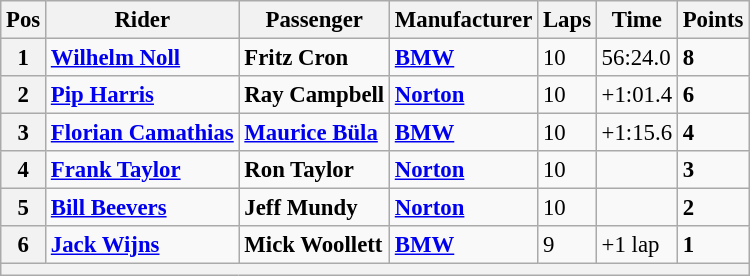<table class="wikitable" style="font-size: 95%;">
<tr>
<th>Pos</th>
<th>Rider</th>
<th>Passenger</th>
<th>Manufacturer</th>
<th>Laps</th>
<th>Time</th>
<th>Points</th>
</tr>
<tr>
<th>1</th>
<td> <strong><a href='#'>Wilhelm Noll</a></strong></td>
<td> <strong>Fritz Cron</strong></td>
<td><strong><a href='#'>BMW</a></strong></td>
<td>10</td>
<td>56:24.0</td>
<td><strong>8</strong></td>
</tr>
<tr>
<th>2</th>
<td> <strong><a href='#'>Pip Harris</a></strong></td>
<td> <strong>Ray Campbell</strong></td>
<td><strong><a href='#'>Norton</a></strong></td>
<td>10</td>
<td>+1:01.4</td>
<td><strong>6</strong></td>
</tr>
<tr>
<th>3</th>
<td> <strong><a href='#'>Florian Camathias</a></strong></td>
<td> <strong><a href='#'>Maurice Büla</a></strong></td>
<td><strong><a href='#'>BMW</a></strong></td>
<td>10</td>
<td>+1:15.6</td>
<td><strong>4</strong></td>
</tr>
<tr>
<th>4</th>
<td> <strong><a href='#'>Frank Taylor</a></strong></td>
<td> <strong>Ron Taylor</strong></td>
<td><strong><a href='#'>Norton</a></strong></td>
<td>10</td>
<td></td>
<td><strong>3</strong></td>
</tr>
<tr>
<th>5</th>
<td> <strong><a href='#'>Bill Beevers</a></strong></td>
<td> <strong>Jeff Mundy</strong></td>
<td><strong><a href='#'>Norton</a></strong></td>
<td>10</td>
<td></td>
<td><strong>2</strong></td>
</tr>
<tr>
<th>6</th>
<td> <strong><a href='#'>Jack Wijns</a></strong></td>
<td> <strong>Mick Woollett</strong></td>
<td><strong><a href='#'>BMW</a></strong></td>
<td>9</td>
<td>+1 lap</td>
<td><strong>1</strong></td>
</tr>
<tr>
<th colspan=7></th>
</tr>
</table>
